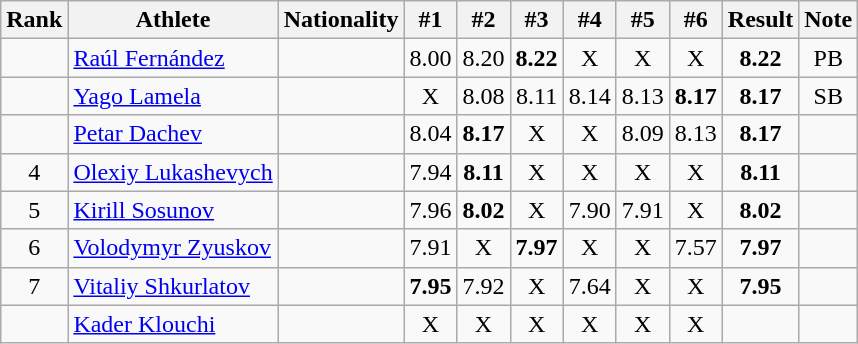<table class="wikitable sortable" style="text-align:center">
<tr>
<th>Rank</th>
<th>Athlete</th>
<th>Nationality</th>
<th>#1</th>
<th>#2</th>
<th>#3</th>
<th>#4</th>
<th>#5</th>
<th>#6</th>
<th>Result</th>
<th>Note</th>
</tr>
<tr>
<td></td>
<td align=left><a href='#'>Raúl Fernández</a></td>
<td align=left></td>
<td>8.00</td>
<td>8.20</td>
<td><strong>8.22</strong></td>
<td>X</td>
<td>X</td>
<td>X</td>
<td><strong>8.22</strong></td>
<td>PB</td>
</tr>
<tr>
<td></td>
<td align=left><a href='#'>Yago Lamela</a></td>
<td align=left></td>
<td>X</td>
<td>8.08</td>
<td>8.11</td>
<td>8.14</td>
<td>8.13</td>
<td><strong>8.17</strong></td>
<td><strong>8.17</strong></td>
<td>SB</td>
</tr>
<tr>
<td></td>
<td align=left><a href='#'>Petar Dachev</a></td>
<td align=left></td>
<td>8.04</td>
<td><strong>8.17</strong></td>
<td>X</td>
<td>X</td>
<td>8.09</td>
<td>8.13</td>
<td><strong>8.17</strong></td>
<td></td>
</tr>
<tr>
<td>4</td>
<td align=left><a href='#'>Olexiy Lukashevych</a></td>
<td align=left></td>
<td>7.94</td>
<td><strong>8.11</strong></td>
<td>X</td>
<td>X</td>
<td>X</td>
<td>X</td>
<td><strong>8.11</strong></td>
<td></td>
</tr>
<tr>
<td>5</td>
<td align=left><a href='#'>Kirill Sosunov</a></td>
<td align=left></td>
<td>7.96</td>
<td><strong>8.02</strong></td>
<td>X</td>
<td>7.90</td>
<td>7.91</td>
<td>X</td>
<td><strong>8.02</strong></td>
<td></td>
</tr>
<tr>
<td>6</td>
<td align=left><a href='#'>Volodymyr Zyuskov</a></td>
<td align=left></td>
<td>7.91</td>
<td>X</td>
<td><strong>7.97</strong></td>
<td>X</td>
<td>X</td>
<td>7.57</td>
<td><strong>7.97</strong></td>
<td></td>
</tr>
<tr>
<td>7</td>
<td align=left><a href='#'>Vitaliy Shkurlatov</a></td>
<td align=left></td>
<td><strong>7.95</strong></td>
<td>7.92</td>
<td>X</td>
<td>7.64</td>
<td>X</td>
<td>X</td>
<td><strong>7.95</strong></td>
<td></td>
</tr>
<tr>
<td></td>
<td align=left><a href='#'>Kader Klouchi</a></td>
<td align=left></td>
<td>X</td>
<td>X</td>
<td>X</td>
<td>X</td>
<td>X</td>
<td>X</td>
<td><strong></strong></td>
<td></td>
</tr>
</table>
